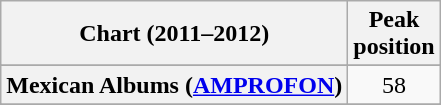<table class="wikitable sortable plainrowheaders" style="text-align: center">
<tr>
<th scope="col">Chart (2011–2012)</th>
<th scope="col">Peak<br>position</th>
</tr>
<tr>
</tr>
<tr>
</tr>
<tr>
</tr>
<tr>
<th scope="row">Mexican Albums (<a href='#'>AMPROFON</a>)</th>
<td>58</td>
</tr>
<tr>
</tr>
<tr>
</tr>
<tr>
</tr>
<tr>
</tr>
</table>
